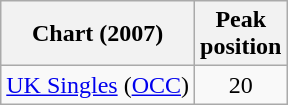<table class="wikitable">
<tr>
<th>Chart (2007)</th>
<th>Peak<br>position</th>
</tr>
<tr>
<td><a href='#'>UK Singles</a> (<a href='#'>OCC</a>)</td>
<td align="center">20</td>
</tr>
</table>
